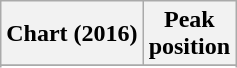<table class="wikitable sortable plainrowheaders" style="text-align:center">
<tr>
<th scope="col">Chart (2016)</th>
<th scope="col">Peak<br> position</th>
</tr>
<tr>
</tr>
<tr>
</tr>
</table>
